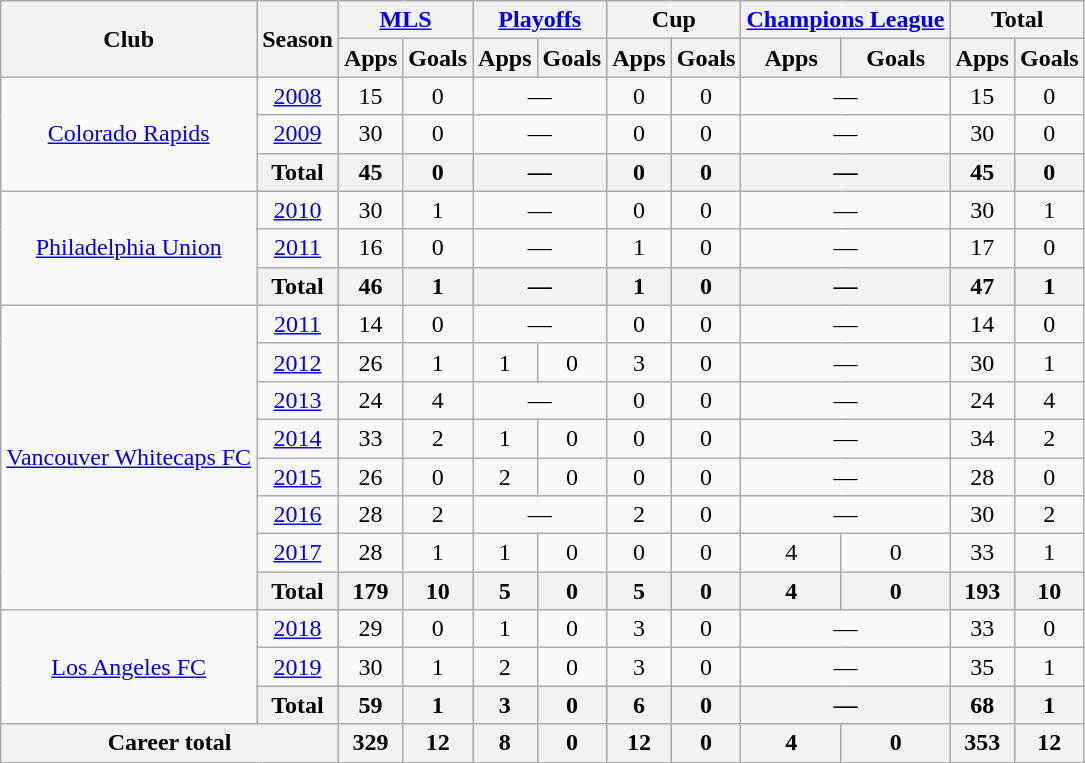<table class="wikitable" style="text-align:center">
<tr>
<th rowspan="2">Club</th>
<th rowspan="2">Season</th>
<th colspan="2"><a href='#'>MLS</a></th>
<th colspan="2"><a href='#'>Playoffs</a></th>
<th colspan="2">Cup</th>
<th colspan="2"><a href='#'>Champions League</a></th>
<th colspan="2">Total</th>
</tr>
<tr>
<th>Apps</th>
<th>Goals</th>
<th>Apps</th>
<th>Goals</th>
<th>Apps</th>
<th>Goals</th>
<th>Apps</th>
<th>Goals</th>
<th>Apps</th>
<th>Goals</th>
</tr>
<tr>
<td rowspan="3"><a href='#'>Colorado Rapids</a></td>
<td><a href='#'>2008</a></td>
<td>15</td>
<td>0</td>
<td colspan="2">—</td>
<td>0</td>
<td>0</td>
<td colspan="2">—</td>
<td>15</td>
<td>0</td>
</tr>
<tr>
<td><a href='#'>2009</a></td>
<td>30</td>
<td>0</td>
<td colspan="2">—</td>
<td>0</td>
<td>0</td>
<td colspan="2">—</td>
<td>30</td>
<td>0</td>
</tr>
<tr>
<th>Total</th>
<th>45</th>
<th>0</th>
<th colspan="2">—</th>
<th>0</th>
<th>0</th>
<th colspan="2">—</th>
<th>45</th>
<th>0</th>
</tr>
<tr>
<td rowspan="3"><a href='#'>Philadelphia Union</a></td>
<td><a href='#'>2010</a></td>
<td>30</td>
<td>1</td>
<td colspan="2">—</td>
<td>0</td>
<td>0</td>
<td colspan="2">—</td>
<td>30</td>
<td>1</td>
</tr>
<tr>
<td><a href='#'>2011</a></td>
<td>16</td>
<td>0</td>
<td colspan="2">—</td>
<td>1</td>
<td>0</td>
<td colspan="2">—</td>
<td>17</td>
<td>0</td>
</tr>
<tr>
<th>Total</th>
<th>46</th>
<th>1</th>
<th colspan="2">—</th>
<th>1</th>
<th>0</th>
<th colspan="2">—</th>
<th>47</th>
<th>1</th>
</tr>
<tr>
<td rowspan="8"><a href='#'>Vancouver Whitecaps FC</a></td>
<td><a href='#'>2011</a></td>
<td>14</td>
<td>0</td>
<td colspan="2">—</td>
<td>0</td>
<td>0</td>
<td colspan="2">—</td>
<td>14</td>
<td>0</td>
</tr>
<tr>
<td><a href='#'>2012</a></td>
<td>26</td>
<td>1</td>
<td>1</td>
<td>0</td>
<td>3</td>
<td>0</td>
<td colspan="2">—</td>
<td>30</td>
<td>1</td>
</tr>
<tr>
<td><a href='#'>2013</a></td>
<td>24</td>
<td>4</td>
<td colspan="2">—</td>
<td>0</td>
<td>0</td>
<td colspan="2">—</td>
<td>24</td>
<td>4</td>
</tr>
<tr>
<td><a href='#'>2014</a></td>
<td>33</td>
<td>2</td>
<td>1</td>
<td>0</td>
<td>0</td>
<td>0</td>
<td colspan="2">—</td>
<td>34</td>
<td>2</td>
</tr>
<tr>
<td><a href='#'>2015</a></td>
<td>26</td>
<td>0</td>
<td>2</td>
<td>0</td>
<td>0</td>
<td>0</td>
<td colspan="2">—</td>
<td>28</td>
<td>0</td>
</tr>
<tr>
<td><a href='#'>2016</a></td>
<td>28</td>
<td>2</td>
<td colspan="2">—</td>
<td>2</td>
<td>0</td>
<td colspan="2">—</td>
<td>30</td>
<td>2</td>
</tr>
<tr>
<td><a href='#'>2017</a></td>
<td>28</td>
<td>1</td>
<td>1</td>
<td>0</td>
<td>0</td>
<td>0</td>
<td>4</td>
<td>0</td>
<td>33</td>
<td>1</td>
</tr>
<tr>
<th>Total</th>
<th>179</th>
<th>10</th>
<th>5</th>
<th>0</th>
<th>5</th>
<th>0</th>
<th>4</th>
<th>0</th>
<th>193</th>
<th>10</th>
</tr>
<tr>
<td rowspan="3"><a href='#'>Los Angeles FC</a></td>
<td><a href='#'>2018</a></td>
<td>29</td>
<td>0</td>
<td>1</td>
<td>0</td>
<td>3</td>
<td>0</td>
<td colspan="2">—</td>
<td>33</td>
<td>0</td>
</tr>
<tr>
<td><a href='#'>2019</a></td>
<td>30</td>
<td>1</td>
<td>2</td>
<td>0</td>
<td>3</td>
<td>0</td>
<td colspan="2">—</td>
<td>35</td>
<td>1</td>
</tr>
<tr>
<th>Total</th>
<th>59</th>
<th>1</th>
<th>3</th>
<th>0</th>
<th>6</th>
<th>0</th>
<th colspan="2">—</th>
<th>68</th>
<th>1</th>
</tr>
<tr>
<th colspan="2">Career total</th>
<th>329</th>
<th>12</th>
<th>8</th>
<th>0</th>
<th>12</th>
<th>0</th>
<th>4</th>
<th>0</th>
<th>353</th>
<th>12</th>
</tr>
</table>
